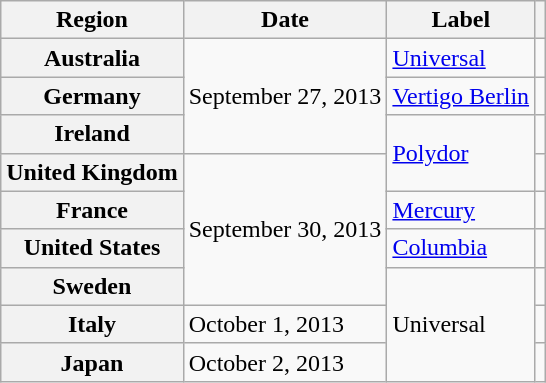<table class="wikitable plainrowheaders">
<tr>
<th scope="col">Region</th>
<th scope="col">Date</th>
<th scope="col">Label</th>
<th scope="col"></th>
</tr>
<tr>
<th scope="row">Australia</th>
<td rowspan="3">September 27, 2013</td>
<td><a href='#'>Universal</a></td>
<td align="center"></td>
</tr>
<tr>
<th scope="row">Germany</th>
<td><a href='#'>Vertigo Berlin</a></td>
<td align="center"></td>
</tr>
<tr>
<th scope="row">Ireland</th>
<td rowspan="2"><a href='#'>Polydor</a></td>
<td align="center"></td>
</tr>
<tr>
<th scope="row">United Kingdom</th>
<td rowspan="4">September 30, 2013</td>
<td align="center"></td>
</tr>
<tr>
<th scope="row">France</th>
<td><a href='#'>Mercury</a></td>
<td align="center"></td>
</tr>
<tr>
<th scope="row">United States</th>
<td><a href='#'>Columbia</a></td>
<td align="center"></td>
</tr>
<tr>
<th scope="row">Sweden</th>
<td rowspan="3">Universal</td>
<td align="center"></td>
</tr>
<tr>
<th scope="row">Italy</th>
<td>October 1, 2013</td>
<td align="center"></td>
</tr>
<tr>
<th scope="row">Japan</th>
<td>October 2, 2013</td>
<td align="center"></td>
</tr>
</table>
